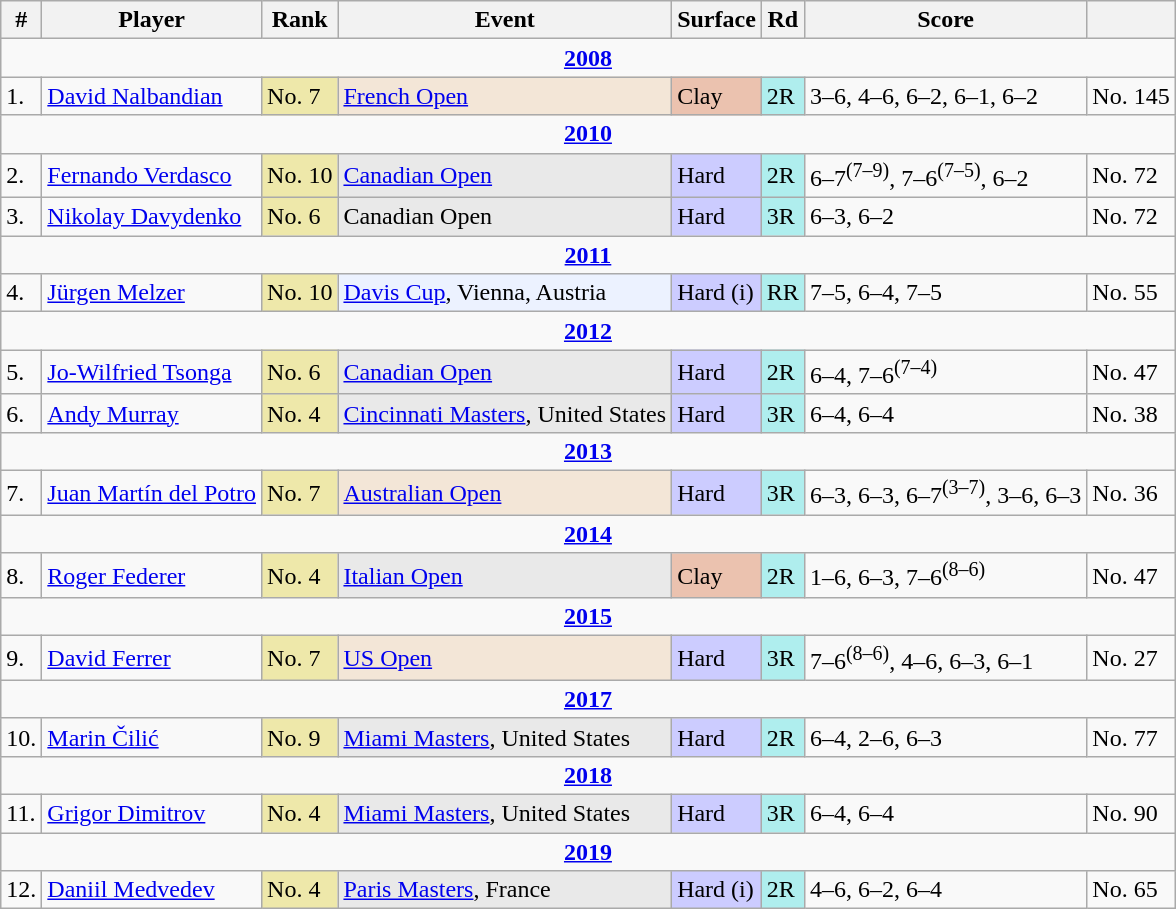<table class="wikitable sortable">
<tr>
<th>#</th>
<th>Player</th>
<th>Rank</th>
<th>Event</th>
<th>Surface</th>
<th>Rd</th>
<th>Score</th>
<th></th>
</tr>
<tr>
<td colspan=8 style=text-align:center><strong><a href='#'>2008</a></strong></td>
</tr>
<tr>
<td>1.</td>
<td> <a href='#'>David Nalbandian</a></td>
<td bgcolor=EEE8AA>No. 7</td>
<td bgcolor=F3E6D7><a href='#'>French Open</a></td>
<td style="background:#ebc2af;">Clay</td>
<td bgcolor=afeeee>2R</td>
<td>3–6, 4–6, 6–2, 6–1, 6–2</td>
<td>No. 145</td>
</tr>
<tr>
<td colspan=8 style=text-align:center><strong><a href='#'>2010</a></strong></td>
</tr>
<tr>
<td>2.</td>
<td> <a href='#'>Fernando Verdasco</a></td>
<td bgcolor=EEE8AA>No. 10</td>
<td bgcolor=E9E9E9><a href='#'>Canadian Open</a></td>
<td style="background:#ccf;">Hard</td>
<td bgcolor=afeeee>2R</td>
<td>6–7<sup>(7–9)</sup>, 7–6<sup>(7–5)</sup>, 6–2</td>
<td>No. 72</td>
</tr>
<tr>
<td>3.</td>
<td> <a href='#'>Nikolay Davydenko</a></td>
<td bgcolor=EEE8AA>No. 6</td>
<td bgcolor=E9E9E9>Canadian Open</td>
<td style="background:#ccf;">Hard</td>
<td bgcolor=afeeee>3R</td>
<td>6–3, 6–2</td>
<td>No. 72</td>
</tr>
<tr>
<td colspan=8 style=text-align:center><strong><a href='#'>2011</a></strong></td>
</tr>
<tr>
<td>4.</td>
<td> <a href='#'>Jürgen Melzer</a></td>
<td bgcolor=EEE8AA>No. 10</td>
<td bgcolor=ecf2ff><a href='#'>Davis Cup</a>, Vienna, Austria</td>
<td style="background:#ccf;">Hard (i)</td>
<td bgcolor=afeeee>RR</td>
<td>7–5, 6–4, 7–5</td>
<td>No. 55</td>
</tr>
<tr>
<td colspan=8 style=text-align:center><strong><a href='#'>2012</a></strong></td>
</tr>
<tr>
<td>5.</td>
<td> <a href='#'>Jo-Wilfried Tsonga</a></td>
<td bgcolor=EEE8AA>No. 6</td>
<td bgcolor=E9E9E9><a href='#'>Canadian Open</a></td>
<td style="background:#ccf;">Hard</td>
<td bgcolor=afeeee>2R</td>
<td>6–4, 7–6<sup>(7–4)</sup></td>
<td>No. 47</td>
</tr>
<tr>
<td>6.</td>
<td> <a href='#'>Andy Murray</a></td>
<td bgcolor=EEE8AA>No. 4</td>
<td bgcolor=E9E9E9><a href='#'>Cincinnati Masters</a>, United States</td>
<td style="background:#ccf;">Hard</td>
<td bgcolor=afeeee>3R</td>
<td>6–4, 6–4</td>
<td>No. 38</td>
</tr>
<tr>
<td colspan=8 style=text-align:center><strong><a href='#'>2013</a></strong></td>
</tr>
<tr>
<td>7.</td>
<td> <a href='#'>Juan Martín del Potro</a></td>
<td bgcolor=EEE8AA>No. 7</td>
<td bgcolor=F3E6D7><a href='#'>Australian Open</a></td>
<td style="background:#ccf;">Hard</td>
<td bgcolor=afeeee>3R</td>
<td>6–3, 6–3, 6–7<sup>(3–7)</sup>, 3–6, 6–3</td>
<td>No. 36</td>
</tr>
<tr>
<td colspan=8 style=text-align:center><strong><a href='#'>2014</a></strong></td>
</tr>
<tr>
<td>8.</td>
<td> <a href='#'>Roger Federer</a></td>
<td bgcolor=EEE8AA>No. 4</td>
<td bgcolor=E9E9E9><a href='#'>Italian Open</a></td>
<td style="background:#ebc2af;">Clay</td>
<td bgcolor=afeeee>2R</td>
<td>1–6, 6–3, 7–6<sup>(8–6)</sup></td>
<td>No. 47</td>
</tr>
<tr>
<td colspan=8 style=text-align:center><strong><a href='#'>2015</a></strong></td>
</tr>
<tr>
<td>9.</td>
<td> <a href='#'>David Ferrer</a></td>
<td bgcolor=EEE8AA>No. 7</td>
<td bgcolor=F3E6D7><a href='#'>US Open</a></td>
<td style="background:#ccf;">Hard</td>
<td bgcolor=afeeee>3R</td>
<td>7–6<sup>(8–6)</sup>, 4–6, 6–3, 6–1</td>
<td>No. 27</td>
</tr>
<tr>
<td colspan=8 style=text-align:center><strong><a href='#'>2017</a></strong></td>
</tr>
<tr>
<td>10.</td>
<td> <a href='#'>Marin Čilić</a></td>
<td bgcolor=EEE8AA>No. 9</td>
<td bgcolor=e9e9e9><a href='#'>Miami Masters</a>, United States</td>
<td bgcolor=CCCCFF>Hard</td>
<td bgcolor=afeeee>2R</td>
<td>6–4, 2–6, 6–3</td>
<td>No. 77</td>
</tr>
<tr>
<td colspan=8 style=text-align:center><strong><a href='#'>2018</a></strong></td>
</tr>
<tr>
<td>11.</td>
<td> <a href='#'>Grigor Dimitrov</a></td>
<td bgcolor=EEE8AA>No. 4</td>
<td bgcolor=e9e9e9><a href='#'>Miami Masters</a>, United States</td>
<td bgcolor=CCCCFF>Hard</td>
<td bgcolor=afeeee>3R</td>
<td>6–4, 6–4</td>
<td>No. 90</td>
</tr>
<tr>
<td colspan=8 style=text-align:center><strong><a href='#'>2019</a></strong></td>
</tr>
<tr>
<td>12.</td>
<td> <a href='#'>Daniil Medvedev</a></td>
<td bgcolor=EEE8AA>No. 4</td>
<td bgcolor=e9e9e9><a href='#'>Paris Masters</a>, France</td>
<td bgcolor=CCCCFF>Hard (i)</td>
<td bgcolor=afeeee>2R</td>
<td>4–6, 6–2, 6–4</td>
<td>No. 65</td>
</tr>
</table>
